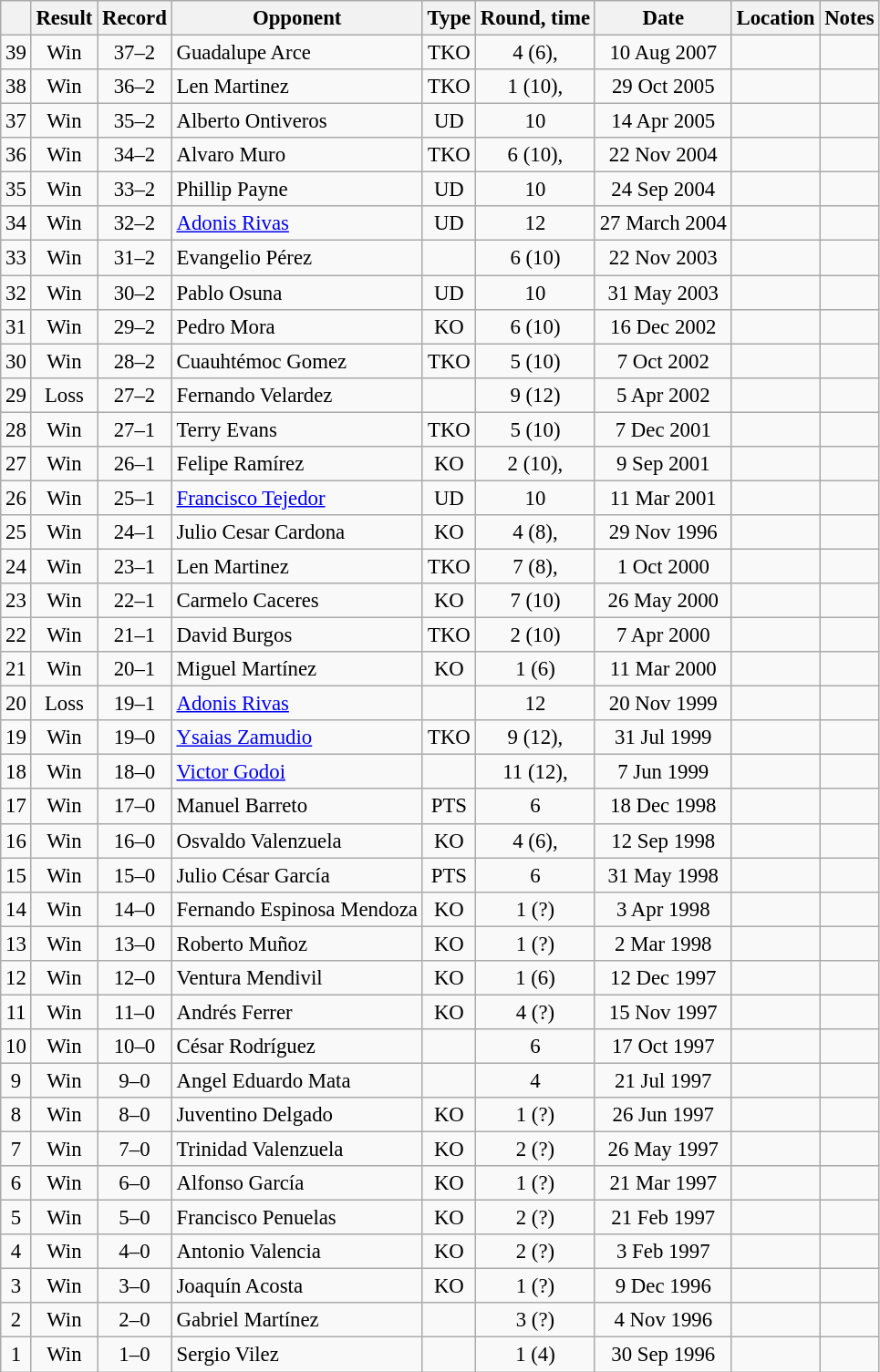<table class="wikitable" style="text-align:center; font-size:95%">
<tr>
<th></th>
<th>Result</th>
<th>Record</th>
<th>Opponent</th>
<th>Type</th>
<th>Round, time</th>
<th>Date</th>
<th>Location</th>
<th>Notes</th>
</tr>
<tr>
<td>39</td>
<td>Win</td>
<td>37–2</td>
<td style="text-align:left;">Guadalupe Arce</td>
<td>TKO</td>
<td>4 (6), </td>
<td>10 Aug 2007</td>
<td style="text-align:left;"></td>
<td></td>
</tr>
<tr>
<td>38</td>
<td>Win</td>
<td>36–2</td>
<td style="text-align:left;">Len Martinez</td>
<td>TKO</td>
<td>1 (10), </td>
<td>29 Oct 2005</td>
<td style="text-align:left;"></td>
<td></td>
</tr>
<tr>
<td>37</td>
<td>Win</td>
<td>35–2</td>
<td style="text-align:left;">Alberto Ontiveros</td>
<td>UD</td>
<td>10</td>
<td>14 Apr 2005</td>
<td style="text-align:left;"></td>
<td></td>
</tr>
<tr>
<td>36</td>
<td>Win</td>
<td>34–2</td>
<td style="text-align:left;">Alvaro Muro</td>
<td>TKO</td>
<td>6 (10), </td>
<td>22 Nov 2004</td>
<td style="text-align:left;"></td>
<td></td>
</tr>
<tr>
<td>35</td>
<td>Win</td>
<td>33–2</td>
<td style="text-align:left;">Phillip Payne</td>
<td>UD</td>
<td>10</td>
<td>24 Sep 2004</td>
<td style="text-align:left;"></td>
<td></td>
</tr>
<tr>
<td>34</td>
<td>Win</td>
<td>32–2</td>
<td style="text-align:left;"><a href='#'>Adonis Rivas</a></td>
<td>UD</td>
<td>12</td>
<td>27 March 2004</td>
<td style="text-align:left;"></td>
<td></td>
</tr>
<tr>
<td>33</td>
<td>Win</td>
<td>31–2</td>
<td style="text-align:left;">Evangelio Pérez</td>
<td></td>
<td>6 (10)</td>
<td>22 Nov 2003</td>
<td style="text-align:left;"></td>
<td></td>
</tr>
<tr>
<td>32</td>
<td>Win</td>
<td>30–2</td>
<td style="text-align:left;">Pablo Osuna</td>
<td>UD</td>
<td>10</td>
<td>31 May 2003</td>
<td style="text-align:left;"></td>
<td></td>
</tr>
<tr>
<td>31</td>
<td>Win</td>
<td>29–2</td>
<td style="text-align:left;">Pedro Mora</td>
<td>KO</td>
<td>6 (10)</td>
<td>16 Dec 2002</td>
<td style="text-align:left;"></td>
<td></td>
</tr>
<tr>
<td>30</td>
<td>Win</td>
<td>28–2</td>
<td style="text-align:left;">Cuauhtémoc Gomez</td>
<td>TKO</td>
<td>5 (10)</td>
<td>7 Oct 2002</td>
<td style="text-align:left;"></td>
<td></td>
</tr>
<tr>
<td>29</td>
<td>Loss</td>
<td>27–2</td>
<td style="text-align:left;">Fernando Velardez</td>
<td></td>
<td>9 (12)</td>
<td>5 Apr 2002</td>
<td style="text-align:left;"></td>
<td style="text-align:left;"></td>
</tr>
<tr>
<td>28</td>
<td>Win</td>
<td>27–1</td>
<td style="text-align:left;">Terry Evans</td>
<td>TKO</td>
<td>5 (10)</td>
<td>7 Dec 2001</td>
<td style="text-align:left;"></td>
<td></td>
</tr>
<tr>
<td>27</td>
<td>Win</td>
<td>26–1</td>
<td style="text-align:left;">Felipe Ramírez</td>
<td>KO</td>
<td>2 (10), </td>
<td>9 Sep 2001</td>
<td style="text-align:left;"></td>
<td></td>
</tr>
<tr>
<td>26</td>
<td>Win</td>
<td>25–1</td>
<td style="text-align:left;"><a href='#'>Francisco Tejedor</a></td>
<td>UD</td>
<td>10</td>
<td>11 Mar 2001</td>
<td style="text-align:left;"></td>
<td></td>
</tr>
<tr>
<td>25</td>
<td>Win</td>
<td>24–1</td>
<td style="text-align:left;">Julio Cesar Cardona</td>
<td>KO</td>
<td>4 (8), </td>
<td>29 Nov 1996</td>
<td style="text-align:left;"></td>
<td></td>
</tr>
<tr>
<td>24</td>
<td>Win</td>
<td>23–1</td>
<td style="text-align:left;">Len Martinez</td>
<td>TKO</td>
<td>7 (8), </td>
<td>1 Oct 2000</td>
<td style="text-align:left;"></td>
<td></td>
</tr>
<tr>
<td>23</td>
<td>Win</td>
<td>22–1</td>
<td style="text-align:left;">Carmelo Caceres</td>
<td>KO</td>
<td>7 (10)</td>
<td>26 May 2000</td>
<td style="text-align:left;"></td>
<td style="text-align:left;"></td>
</tr>
<tr>
<td>22</td>
<td>Win</td>
<td>21–1</td>
<td style="text-align:left;">David Burgos</td>
<td>TKO</td>
<td>2 (10)</td>
<td>7 Apr 2000</td>
<td style="text-align:left;"></td>
<td></td>
</tr>
<tr>
<td>21</td>
<td>Win</td>
<td>20–1</td>
<td style="text-align:left;">Miguel Martínez</td>
<td>KO</td>
<td>1 (6)</td>
<td>11 Mar 2000</td>
<td style="text-align:left;"></td>
<td></td>
</tr>
<tr>
<td>20</td>
<td>Loss</td>
<td>19–1</td>
<td style="text-align:left;"><a href='#'>Adonis Rivas</a></td>
<td></td>
<td>12</td>
<td>20 Nov 1999</td>
<td style="text-align:left;"></td>
<td style="text-align:left;"></td>
</tr>
<tr>
<td>19</td>
<td>Win</td>
<td>19–0</td>
<td style="text-align:left;"><a href='#'>Ysaias Zamudio</a></td>
<td>TKO</td>
<td>9 (12), </td>
<td>31 Jul 1999</td>
<td style="text-align:left;"></td>
<td style="text-align:left;"></td>
</tr>
<tr>
<td>18</td>
<td>Win</td>
<td>18–0</td>
<td style="text-align:left;"><a href='#'>Victor Godoi</a></td>
<td></td>
<td>11 (12), </td>
<td>7 Jun 1999</td>
<td style="text-align:left;"></td>
<td style="text-align:left;"></td>
</tr>
<tr>
<td>17</td>
<td>Win</td>
<td>17–0</td>
<td style="text-align:left;">Manuel Barreto</td>
<td>PTS</td>
<td>6</td>
<td>18 Dec 1998</td>
<td style="text-align:left;"></td>
<td></td>
</tr>
<tr>
<td>16</td>
<td>Win</td>
<td>16–0</td>
<td style="text-align:left;">Osvaldo Valenzuela</td>
<td>KO</td>
<td>4 (6), </td>
<td>12 Sep 1998</td>
<td style="text-align:left;"></td>
<td></td>
</tr>
<tr>
<td>15</td>
<td>Win</td>
<td>15–0</td>
<td style="text-align:left;">Julio César García</td>
<td>PTS</td>
<td>6</td>
<td>31 May 1998</td>
<td style="text-align:left;"></td>
<td></td>
</tr>
<tr>
<td>14</td>
<td>Win</td>
<td>14–0</td>
<td style="text-align:left;">Fernando Espinosa Mendoza</td>
<td>KO</td>
<td>1 (?)</td>
<td>3 Apr 1998</td>
<td style="text-align:left;"></td>
<td></td>
</tr>
<tr>
<td>13</td>
<td>Win</td>
<td>13–0</td>
<td style="text-align:left;">Roberto Muñoz</td>
<td>KO</td>
<td>1 (?)</td>
<td>2 Mar 1998</td>
<td style="text-align:left;"></td>
<td></td>
</tr>
<tr>
<td>12</td>
<td>Win</td>
<td>12–0</td>
<td style="text-align:left;">Ventura Mendivil</td>
<td>KO</td>
<td>1 (6)</td>
<td>12 Dec 1997</td>
<td style="text-align:left;"></td>
<td></td>
</tr>
<tr>
<td>11</td>
<td>Win</td>
<td>11–0</td>
<td style="text-align:left;">Andrés Ferrer</td>
<td>KO</td>
<td>4 (?)</td>
<td>15 Nov 1997</td>
<td style="text-align:left;"></td>
<td></td>
</tr>
<tr>
<td>10</td>
<td>Win</td>
<td>10–0</td>
<td style="text-align:left;">César Rodríguez</td>
<td></td>
<td>6</td>
<td>17 Oct 1997</td>
<td style="text-align:left;"></td>
<td></td>
</tr>
<tr>
<td>9</td>
<td>Win</td>
<td>9–0</td>
<td style="text-align:left;">Angel Eduardo Mata</td>
<td></td>
<td>4</td>
<td>21 Jul 1997</td>
<td style="text-align:left;"></td>
<td></td>
</tr>
<tr>
<td>8</td>
<td>Win</td>
<td>8–0</td>
<td style="text-align:left;">Juventino Delgado</td>
<td>KO</td>
<td>1 (?)</td>
<td>26 Jun 1997</td>
<td style="text-align:left;"></td>
<td></td>
</tr>
<tr>
<td>7</td>
<td>Win</td>
<td>7–0</td>
<td style="text-align:left;">Trinidad Valenzuela</td>
<td>KO</td>
<td>2 (?)</td>
<td>26 May 1997</td>
<td style="text-align:left;"></td>
<td></td>
</tr>
<tr>
<td>6</td>
<td>Win</td>
<td>6–0</td>
<td style="text-align:left;">Alfonso García</td>
<td>KO</td>
<td>1 (?)</td>
<td>21 Mar 1997</td>
<td style="text-align:left;"></td>
<td></td>
</tr>
<tr>
<td>5</td>
<td>Win</td>
<td>5–0</td>
<td style="text-align:left;">Francisco Penuelas</td>
<td>KO</td>
<td>2 (?)</td>
<td>21 Feb 1997</td>
<td style="text-align:left;"></td>
<td></td>
</tr>
<tr>
<td>4</td>
<td>Win</td>
<td>4–0</td>
<td style="text-align:left;">Antonio Valencia</td>
<td>KO</td>
<td>2 (?)</td>
<td>3 Feb 1997</td>
<td style="text-align:left;"></td>
<td></td>
</tr>
<tr>
<td>3</td>
<td>Win</td>
<td>3–0</td>
<td style="text-align:left;">Joaquín Acosta</td>
<td>KO</td>
<td>1 (?)</td>
<td>9 Dec 1996</td>
<td style="text-align:left;"></td>
<td></td>
</tr>
<tr>
<td>2</td>
<td>Win</td>
<td>2–0</td>
<td style="text-align:left;">Gabriel Martínez</td>
<td></td>
<td>3 (?)</td>
<td>4 Nov 1996</td>
<td style="text-align:left;"></td>
<td></td>
</tr>
<tr>
<td>1</td>
<td>Win</td>
<td>1–0</td>
<td style="text-align:left;">Sergio Vilez</td>
<td></td>
<td>1 (4)</td>
<td>30 Sep 1996</td>
<td style="text-align:left;"></td>
<td></td>
</tr>
</table>
